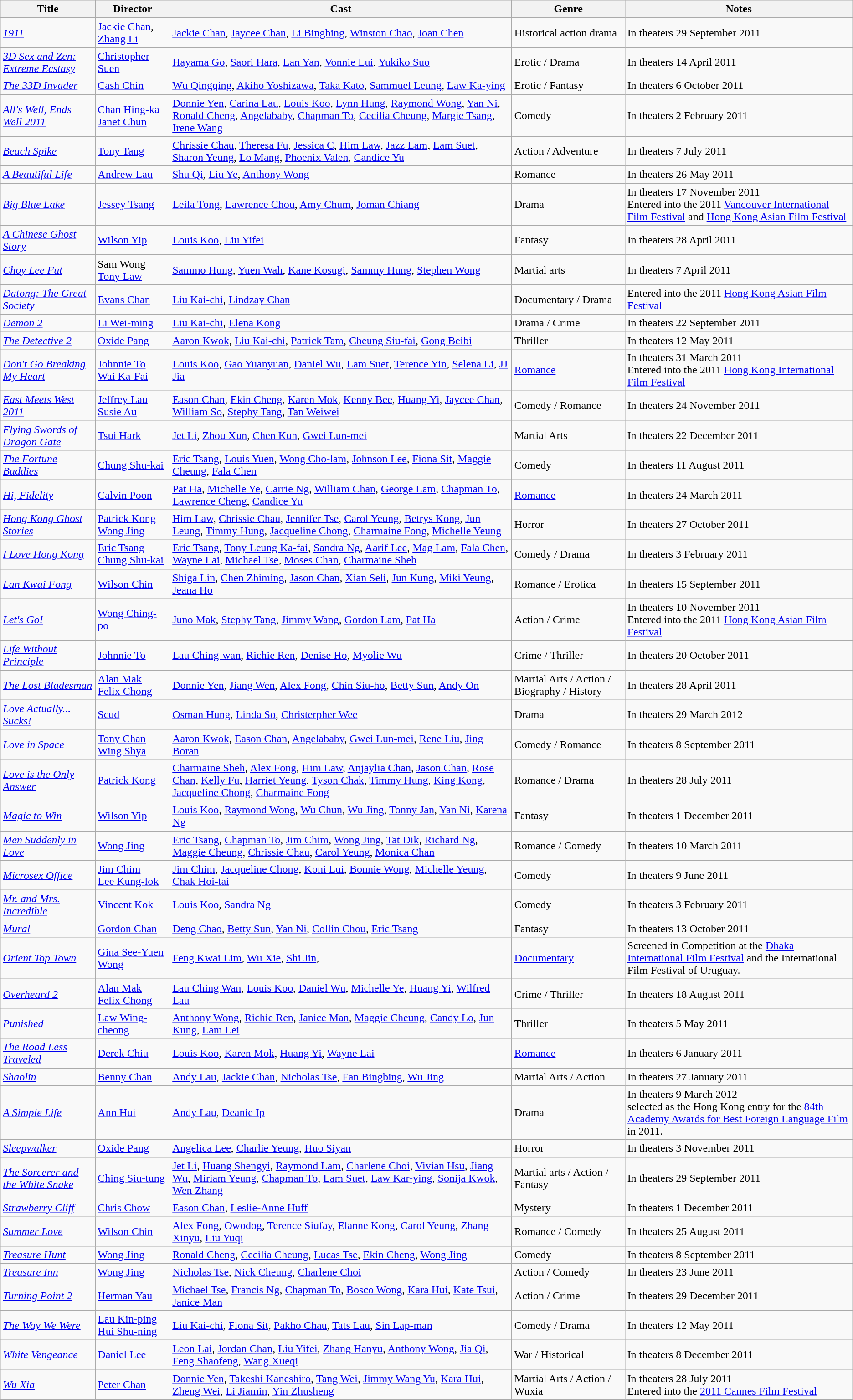<table class="wikitable sortable">
<tr>
<th>Title</th>
<th>Director</th>
<th>Cast</th>
<th>Genre</th>
<th>Notes</th>
</tr>
<tr>
<td><em><a href='#'>1911</a></em></td>
<td><a href='#'>Jackie Chan</a>, <a href='#'>Zhang Li</a></td>
<td><a href='#'>Jackie Chan</a>, <a href='#'>Jaycee Chan</a>, <a href='#'>Li Bingbing</a>, <a href='#'>Winston Chao</a>, <a href='#'>Joan Chen</a></td>
<td>Historical action drama</td>
<td>In theaters 29 September 2011</td>
</tr>
<tr>
<td><em><a href='#'>3D Sex and Zen: Extreme Ecstasy</a></em></td>
<td><a href='#'>Christopher Suen</a></td>
<td><a href='#'>Hayama Go</a>, <a href='#'>Saori Hara</a>, <a href='#'>Lan Yan</a>, <a href='#'>Vonnie Lui</a>, <a href='#'>Yukiko Suo</a></td>
<td>Erotic / Drama</td>
<td>In theaters 14 April 2011</td>
</tr>
<tr>
<td><em><a href='#'>The 33D Invader</a></em></td>
<td><a href='#'>Cash Chin</a></td>
<td><a href='#'>Wu Qingqing</a>, <a href='#'>Akiho Yoshizawa</a>, <a href='#'>Taka Kato</a>, <a href='#'>Sammuel Leung</a>, <a href='#'>Law Ka-ying</a></td>
<td>Erotic / Fantasy</td>
<td>In theaters 6 October 2011</td>
</tr>
<tr>
<td><em><a href='#'>All's Well, Ends Well 2011</a></em></td>
<td><a href='#'>Chan Hing-ka</a> <br> <a href='#'>Janet Chun</a></td>
<td><a href='#'>Donnie Yen</a>, <a href='#'>Carina Lau</a>, <a href='#'>Louis Koo</a>, <a href='#'>Lynn Hung</a>, <a href='#'>Raymond Wong</a>, <a href='#'>Yan Ni</a>, <a href='#'>Ronald Cheng</a>, <a href='#'>Angelababy</a>, <a href='#'>Chapman To</a>, <a href='#'>Cecilia Cheung</a>, <a href='#'>Margie Tsang</a>, <a href='#'>Irene Wang</a></td>
<td>Comedy</td>
<td>In theaters 2 February 2011</td>
</tr>
<tr>
<td><em><a href='#'>Beach Spike</a></em></td>
<td><a href='#'>Tony Tang</a></td>
<td><a href='#'>Chrissie Chau</a>, <a href='#'>Theresa Fu</a>, <a href='#'>Jessica C</a>, <a href='#'>Him Law</a>, <a href='#'>Jazz Lam</a>, <a href='#'>Lam Suet</a>, <a href='#'>Sharon Yeung</a>, <a href='#'>Lo Mang</a>, <a href='#'>Phoenix Valen</a>, <a href='#'>Candice Yu</a></td>
<td>Action / Adventure</td>
<td>In theaters 7 July 2011</td>
</tr>
<tr>
<td><em><a href='#'>A Beautiful Life</a></em></td>
<td><a href='#'>Andrew Lau</a></td>
<td><a href='#'>Shu Qi</a>, <a href='#'>Liu Ye</a>, <a href='#'>Anthony Wong</a></td>
<td>Romance</td>
<td>In theaters 26 May 2011</td>
</tr>
<tr>
<td><em><a href='#'>Big Blue Lake</a></em></td>
<td><a href='#'>Jessey Tsang</a></td>
<td><a href='#'>Leila Tong</a>, <a href='#'>Lawrence Chou</a>, <a href='#'>Amy Chum</a>, <a href='#'>Joman Chiang</a></td>
<td>Drama</td>
<td>In theaters 17 November 2011 <br> Entered into the 2011 <a href='#'>Vancouver International Film Festival</a> and <a href='#'>Hong Kong Asian Film Festival</a></td>
</tr>
<tr>
<td><em><a href='#'>A Chinese Ghost Story</a></em></td>
<td><a href='#'>Wilson Yip</a></td>
<td><a href='#'>Louis Koo</a>, <a href='#'>Liu Yifei</a></td>
<td>Fantasy</td>
<td>In theaters 28 April 2011</td>
</tr>
<tr>
<td><em><a href='#'>Choy Lee Fut</a></em></td>
<td>Sam Wong <br> <a href='#'>Tony Law</a></td>
<td><a href='#'>Sammo Hung</a>, <a href='#'>Yuen Wah</a>, <a href='#'>Kane Kosugi</a>, <a href='#'>Sammy Hung</a>, <a href='#'>Stephen Wong</a></td>
<td>Martial arts</td>
<td>In theaters 7 April 2011</td>
</tr>
<tr>
<td><em><a href='#'>Datong: The Great Society</a></em></td>
<td><a href='#'>Evans Chan</a></td>
<td><a href='#'>Liu Kai-chi</a>, <a href='#'>Lindzay Chan</a></td>
<td>Documentary / Drama</td>
<td>Entered into the 2011 <a href='#'>Hong Kong Asian Film Festival</a></td>
</tr>
<tr>
<td><em><a href='#'>Demon 2</a></em></td>
<td><a href='#'>Li Wei-ming</a></td>
<td><a href='#'>Liu Kai-chi</a>, <a href='#'>Elena Kong</a></td>
<td>Drama / Crime</td>
<td>In theaters 22 September 2011</td>
</tr>
<tr>
<td><em><a href='#'>The Detective 2</a></em></td>
<td><a href='#'>Oxide Pang</a></td>
<td><a href='#'>Aaron Kwok</a>, <a href='#'>Liu Kai-chi</a>, <a href='#'>Patrick Tam</a>, <a href='#'>Cheung Siu-fai</a>, <a href='#'>Gong Beibi</a></td>
<td>Thriller</td>
<td>In theaters 12 May 2011</td>
</tr>
<tr>
<td><em><a href='#'>Don't Go Breaking My Heart</a></em></td>
<td><a href='#'>Johnnie To</a> <br> <a href='#'>Wai Ka-Fai</a></td>
<td><a href='#'>Louis Koo</a>, <a href='#'>Gao Yuanyuan</a>, <a href='#'>Daniel Wu</a>, <a href='#'>Lam Suet</a>, <a href='#'>Terence Yin</a>, <a href='#'>Selena Li</a>, <a href='#'>JJ Jia</a></td>
<td><a href='#'>Romance</a></td>
<td>In theaters 31 March 2011 <br> Entered into the 2011 <a href='#'>Hong Kong International Film Festival</a></td>
</tr>
<tr>
<td><em><a href='#'>East Meets West 2011</a></em></td>
<td><a href='#'>Jeffrey Lau</a> <br> <a href='#'>Susie Au</a></td>
<td><a href='#'>Eason Chan</a>, <a href='#'>Ekin Cheng</a>, <a href='#'>Karen Mok</a>, <a href='#'>Kenny Bee</a>, <a href='#'>Huang Yi</a>, <a href='#'>Jaycee Chan</a>, <a href='#'>William So</a>, <a href='#'>Stephy Tang</a>, <a href='#'>Tan Weiwei</a></td>
<td>Comedy / Romance</td>
<td>In theaters 24 November 2011</td>
</tr>
<tr>
<td><em><a href='#'>Flying Swords of Dragon Gate</a></em></td>
<td><a href='#'>Tsui Hark</a></td>
<td><a href='#'>Jet Li</a>, <a href='#'>Zhou Xun</a>, <a href='#'>Chen Kun</a>, <a href='#'>Gwei Lun-mei</a></td>
<td>Martial Arts</td>
<td>In theaters 22 December 2011</td>
</tr>
<tr>
<td><em><a href='#'>The Fortune Buddies</a></em></td>
<td><a href='#'>Chung Shu-kai</a></td>
<td><a href='#'>Eric Tsang</a>, <a href='#'>Louis Yuen</a>, <a href='#'>Wong Cho-lam</a>, <a href='#'>Johnson Lee</a>, <a href='#'>Fiona Sit</a>, <a href='#'>Maggie Cheung</a>, <a href='#'>Fala Chen</a></td>
<td>Comedy</td>
<td>In theaters 11 August 2011</td>
</tr>
<tr>
<td><em><a href='#'>Hi, Fidelity</a></em></td>
<td><a href='#'>Calvin Poon</a></td>
<td><a href='#'>Pat Ha</a>, <a href='#'>Michelle Ye</a>, <a href='#'>Carrie Ng</a>, <a href='#'>William Chan</a>, <a href='#'>George Lam</a>, <a href='#'>Chapman To</a>, <a href='#'>Lawrence Cheng</a>, <a href='#'>Candice Yu</a></td>
<td><a href='#'>Romance</a></td>
<td>In theaters 24 March 2011</td>
</tr>
<tr>
<td><em><a href='#'>Hong Kong Ghost Stories</a></em></td>
<td><a href='#'>Patrick Kong</a> <br> <a href='#'>Wong Jing</a></td>
<td><a href='#'>Him Law</a>, <a href='#'>Chrissie Chau</a>, <a href='#'>Jennifer Tse</a>, <a href='#'>Carol Yeung</a>, <a href='#'>Betrys Kong</a>, <a href='#'>Jun Leung</a>, <a href='#'>Timmy Hung</a>, <a href='#'>Jacqueline Chong</a>, <a href='#'>Charmaine Fong</a>, <a href='#'>Michelle Yeung</a></td>
<td>Horror</td>
<td>In theaters 27 October 2011</td>
</tr>
<tr>
<td><em><a href='#'>I Love Hong Kong</a></em></td>
<td><a href='#'>Eric Tsang</a> <br> <a href='#'>Chung Shu-kai</a></td>
<td><a href='#'>Eric Tsang</a>, <a href='#'>Tony Leung Ka-fai</a>, <a href='#'>Sandra Ng</a>, <a href='#'>Aarif Lee</a>, <a href='#'>Mag Lam</a>, <a href='#'>Fala Chen</a>, <a href='#'>Wayne Lai</a>, <a href='#'>Michael Tse</a>, <a href='#'>Moses Chan</a>, <a href='#'>Charmaine Sheh</a></td>
<td>Comedy / Drama</td>
<td>In theaters 3 February 2011</td>
</tr>
<tr>
<td><em><a href='#'>Lan Kwai Fong</a></em></td>
<td><a href='#'>Wilson Chin</a></td>
<td><a href='#'>Shiga Lin</a>, <a href='#'>Chen Zhiming</a>, <a href='#'>Jason Chan</a>, <a href='#'>Xian Seli</a>, <a href='#'>Jun Kung</a>, <a href='#'>Miki Yeung</a>, <a href='#'>Jeana Ho</a></td>
<td>Romance / Erotica</td>
<td>In theaters 15 September 2011</td>
</tr>
<tr>
<td><em><a href='#'>Let's Go!</a></em></td>
<td><a href='#'>Wong Ching-po</a></td>
<td><a href='#'>Juno Mak</a>, <a href='#'>Stephy Tang</a>, <a href='#'>Jimmy Wang</a>, <a href='#'>Gordon Lam</a>, <a href='#'>Pat Ha</a></td>
<td>Action / Crime</td>
<td>In theaters 10 November 2011 <br> Entered into the 2011 <a href='#'>Hong Kong Asian Film Festival</a></td>
</tr>
<tr>
<td><em><a href='#'>Life Without Principle</a></em></td>
<td><a href='#'>Johnnie To</a></td>
<td><a href='#'>Lau Ching-wan</a>, <a href='#'>Richie Ren</a>, <a href='#'>Denise Ho</a>, <a href='#'>Myolie Wu</a></td>
<td>Crime / Thriller</td>
<td>In theaters 20 October 2011</td>
</tr>
<tr>
<td><em><a href='#'>The Lost Bladesman</a></em></td>
<td><a href='#'>Alan Mak</a> <br> <a href='#'>Felix Chong</a></td>
<td><a href='#'>Donnie Yen</a>, <a href='#'>Jiang Wen</a>, <a href='#'>Alex Fong</a>, <a href='#'>Chin Siu-ho</a>, <a href='#'>Betty Sun</a>, <a href='#'>Andy On</a></td>
<td>Martial Arts / Action / Biography / History</td>
<td>In theaters 28 April 2011</td>
</tr>
<tr>
<td><em><a href='#'>Love Actually... Sucks!</a></em></td>
<td><a href='#'>Scud</a></td>
<td><a href='#'>Osman Hung</a>, <a href='#'>Linda So</a>, <a href='#'>Christerpher Wee</a></td>
<td>Drama</td>
<td>In theaters 29 March 2012</td>
</tr>
<tr>
<td><em><a href='#'>Love in Space</a></em></td>
<td><a href='#'>Tony Chan</a><br><a href='#'>Wing Shya</a></td>
<td><a href='#'>Aaron Kwok</a>, <a href='#'>Eason Chan</a>, <a href='#'>Angelababy</a>, <a href='#'>Gwei Lun-mei</a>, <a href='#'>Rene Liu</a>, <a href='#'>Jing Boran</a></td>
<td>Comedy / Romance</td>
<td>In theaters 8 September 2011</td>
</tr>
<tr>
<td><em><a href='#'>Love is the Only Answer</a></em></td>
<td><a href='#'>Patrick Kong</a></td>
<td><a href='#'>Charmaine Sheh</a>, <a href='#'>Alex Fong</a>, <a href='#'>Him Law</a>, <a href='#'>Anjaylia Chan</a>, <a href='#'>Jason Chan</a>, <a href='#'>Rose Chan</a>, <a href='#'>Kelly Fu</a>, <a href='#'>Harriet Yeung</a>, <a href='#'>Tyson Chak</a>, <a href='#'>Timmy Hung</a>, <a href='#'>King Kong</a>, <a href='#'>Jacqueline Chong</a>, <a href='#'>Charmaine Fong</a></td>
<td>Romance / Drama</td>
<td>In theaters 28 July 2011</td>
</tr>
<tr>
<td><em><a href='#'>Magic to Win</a></em></td>
<td><a href='#'>Wilson Yip</a></td>
<td><a href='#'>Louis Koo</a>, <a href='#'>Raymond Wong</a>, <a href='#'>Wu Chun</a>, <a href='#'>Wu Jing</a>, <a href='#'>Tonny Jan</a>, <a href='#'>Yan Ni</a>, <a href='#'>Karena Ng</a></td>
<td>Fantasy</td>
<td>In theaters 1 December 2011</td>
</tr>
<tr>
<td><em><a href='#'>Men Suddenly in Love</a></em></td>
<td><a href='#'>Wong Jing</a></td>
<td><a href='#'>Eric Tsang</a>, <a href='#'>Chapman To</a>, <a href='#'>Jim Chim</a>, <a href='#'>Wong Jing</a>, <a href='#'>Tat Dik</a>, <a href='#'>Richard Ng</a>, <a href='#'>Maggie Cheung</a>, <a href='#'>Chrissie Chau</a>, <a href='#'>Carol Yeung</a>, <a href='#'>Monica Chan</a></td>
<td>Romance / Comedy</td>
<td>In theaters 10 March 2011</td>
</tr>
<tr>
<td><em><a href='#'>Microsex Office</a></em></td>
<td><a href='#'>Jim Chim</a> <br> <a href='#'>Lee Kung-lok</a></td>
<td><a href='#'>Jim Chim</a>, <a href='#'>Jacqueline Chong</a>, <a href='#'>Koni Lui</a>, <a href='#'>Bonnie Wong</a>, <a href='#'>Michelle Yeung</a>, <a href='#'>Chak Hoi-tai</a></td>
<td>Comedy</td>
<td>In theaters 9 June 2011</td>
</tr>
<tr>
<td><em><a href='#'>Mr. and Mrs. Incredible</a></em></td>
<td><a href='#'>Vincent Kok</a></td>
<td><a href='#'>Louis Koo</a>, <a href='#'>Sandra Ng</a></td>
<td>Comedy</td>
<td>In theaters 3 February 2011</td>
</tr>
<tr>
<td><em><a href='#'>Mural</a></em></td>
<td><a href='#'>Gordon Chan</a></td>
<td><a href='#'>Deng Chao</a>, <a href='#'>Betty Sun</a>, <a href='#'>Yan Ni</a>, <a href='#'>Collin Chou</a>, <a href='#'>Eric Tsang</a></td>
<td>Fantasy</td>
<td>In theaters 13 October 2011</td>
</tr>
<tr>
<td><em><a href='#'>Orient Top Town</a></em></td>
<td><a href='#'>Gina See-Yuen Wong</a></td>
<td><a href='#'>Feng Kwai Lim</a>, <a href='#'>Wu Xie</a>, <a href='#'>Shi Jin</a>,</td>
<td><a href='#'>Documentary</a></td>
<td>Screened in Competition at the <a href='#'>Dhaka International Film Festival</a> and the International Film Festival of Uruguay.</td>
</tr>
<tr>
<td><em><a href='#'>Overheard 2</a></em></td>
<td><a href='#'>Alan Mak</a> <br> <a href='#'>Felix Chong</a></td>
<td><a href='#'>Lau Ching Wan</a>, <a href='#'>Louis Koo</a>, <a href='#'>Daniel Wu</a>, <a href='#'>Michelle Ye</a>, <a href='#'>Huang Yi</a>, <a href='#'>Wilfred Lau</a></td>
<td>Crime / Thriller</td>
<td>In theaters 18 August 2011</td>
</tr>
<tr>
<td><em><a href='#'>Punished</a></em></td>
<td><a href='#'>Law Wing-cheong</a></td>
<td><a href='#'>Anthony Wong</a>, <a href='#'>Richie Ren</a>, <a href='#'>Janice Man</a>, <a href='#'>Maggie Cheung</a>, <a href='#'>Candy Lo</a>, <a href='#'>Jun Kung</a>, <a href='#'>Lam Lei</a></td>
<td>Thriller</td>
<td>In theaters 5 May 2011</td>
</tr>
<tr>
<td><em><a href='#'>The Road Less Traveled</a></em></td>
<td><a href='#'>Derek Chiu</a></td>
<td><a href='#'>Louis Koo</a>, <a href='#'>Karen Mok</a>, <a href='#'>Huang Yi</a>, <a href='#'>Wayne Lai</a></td>
<td><a href='#'>Romance</a></td>
<td>In theaters 6 January 2011</td>
</tr>
<tr>
<td><em><a href='#'>Shaolin</a></em></td>
<td><a href='#'>Benny Chan</a></td>
<td><a href='#'>Andy Lau</a>, <a href='#'>Jackie Chan</a>, <a href='#'>Nicholas Tse</a>, <a href='#'>Fan Bingbing</a>, <a href='#'>Wu Jing</a></td>
<td>Martial Arts / Action</td>
<td>In theaters 27 January 2011</td>
</tr>
<tr>
<td><em><a href='#'>A Simple Life</a></em></td>
<td><a href='#'>Ann Hui</a></td>
<td><a href='#'>Andy Lau</a>, <a href='#'>Deanie Ip</a></td>
<td>Drama</td>
<td>In theaters 9 March 2012 <br> selected as the Hong Kong entry for the <a href='#'>84th Academy Awards for Best Foreign Language Film</a> in 2011.</td>
</tr>
<tr>
<td><em><a href='#'>Sleepwalker</a></em></td>
<td><a href='#'>Oxide Pang</a></td>
<td><a href='#'>Angelica Lee</a>, <a href='#'>Charlie Yeung</a>, <a href='#'>Huo Siyan</a></td>
<td>Horror</td>
<td>In theaters 3 November 2011</td>
</tr>
<tr>
<td><em><a href='#'>The Sorcerer and the White Snake</a></em></td>
<td><a href='#'>Ching Siu-tung</a></td>
<td><a href='#'>Jet Li</a>, <a href='#'>Huang Shengyi</a>, <a href='#'>Raymond Lam</a>, <a href='#'>Charlene Choi</a>, <a href='#'>Vivian Hsu</a>, <a href='#'>Jiang Wu</a>, <a href='#'>Miriam Yeung</a>, <a href='#'>Chapman To</a>, <a href='#'>Lam Suet</a>, <a href='#'>Law Kar-ying</a>, <a href='#'>Sonija Kwok</a>, <a href='#'>Wen Zhang</a></td>
<td>Martial arts / Action / Fantasy</td>
<td>In theaters 29 September 2011</td>
</tr>
<tr>
<td><em><a href='#'>Strawberry Cliff</a></em></td>
<td><a href='#'>Chris Chow</a></td>
<td><a href='#'>Eason Chan</a>, <a href='#'>Leslie-Anne Huff</a></td>
<td>Mystery</td>
<td>In theaters 1 December 2011</td>
</tr>
<tr>
<td><em><a href='#'>Summer Love</a></em></td>
<td><a href='#'>Wilson Chin</a></td>
<td><a href='#'>Alex Fong</a>, <a href='#'>Owodog</a>, <a href='#'>Terence Siufay</a>, <a href='#'>Elanne Kong</a>, <a href='#'>Carol Yeung</a>, <a href='#'>Zhang Xinyu</a>, <a href='#'>Liu Yuqi</a></td>
<td>Romance / Comedy</td>
<td>In theaters 25 August 2011</td>
</tr>
<tr>
<td><em><a href='#'>Treasure Hunt</a></em></td>
<td><a href='#'>Wong Jing</a></td>
<td><a href='#'>Ronald Cheng</a>, <a href='#'>Cecilia Cheung</a>, <a href='#'>Lucas Tse</a>, <a href='#'>Ekin Cheng</a>, <a href='#'>Wong Jing</a></td>
<td>Comedy</td>
<td>In theaters 8 September 2011</td>
</tr>
<tr>
<td><em><a href='#'>Treasure Inn</a></em></td>
<td><a href='#'>Wong Jing</a></td>
<td><a href='#'>Nicholas Tse</a>, <a href='#'>Nick Cheung</a>, <a href='#'>Charlene Choi</a></td>
<td>Action / Comedy</td>
<td>In theaters 23 June 2011</td>
</tr>
<tr>
<td><em><a href='#'>Turning Point 2</a></em></td>
<td><a href='#'>Herman Yau</a></td>
<td><a href='#'>Michael Tse</a>, <a href='#'>Francis Ng</a>, <a href='#'>Chapman To</a>, <a href='#'>Bosco Wong</a>, <a href='#'>Kara Hui</a>, <a href='#'>Kate Tsui</a>, <a href='#'>Janice Man</a></td>
<td>Action / Crime</td>
<td>In theaters 29 December 2011</td>
</tr>
<tr>
<td><em><a href='#'>The Way We Were</a></em></td>
<td><a href='#'>Lau Kin-ping</a> <br> <a href='#'>Hui Shu-ning</a></td>
<td><a href='#'>Liu Kai-chi</a>, <a href='#'>Fiona Sit</a>, <a href='#'>Pakho Chau</a>, <a href='#'>Tats Lau</a>, <a href='#'>Sin Lap-man</a></td>
<td>Comedy / Drama</td>
<td>In theaters 12 May 2011</td>
</tr>
<tr>
<td><em><a href='#'>White Vengeance</a></em></td>
<td><a href='#'>Daniel Lee</a></td>
<td><a href='#'>Leon Lai</a>, <a href='#'>Jordan Chan</a>, <a href='#'>Liu Yifei</a>, <a href='#'>Zhang Hanyu</a>, <a href='#'>Anthony Wong</a>, <a href='#'>Jia Qi</a>, <a href='#'>Feng Shaofeng</a>, <a href='#'>Wang Xueqi</a></td>
<td>War / Historical</td>
<td>In theaters 8 December 2011</td>
</tr>
<tr>
<td><em><a href='#'>Wu Xia</a></em></td>
<td><a href='#'>Peter Chan</a></td>
<td><a href='#'>Donnie Yen</a>, <a href='#'>Takeshi Kaneshiro</a>, <a href='#'>Tang Wei</a>, <a href='#'>Jimmy Wang Yu</a>, <a href='#'>Kara Hui</a>, <a href='#'>Zheng Wei</a>, <a href='#'>Li Jiamin</a>, <a href='#'>Yin Zhusheng</a></td>
<td>Martial Arts / Action / Wuxia</td>
<td>In theaters 28 July 2011 <br> Entered into the <a href='#'>2011 Cannes Film Festival</a></td>
</tr>
</table>
